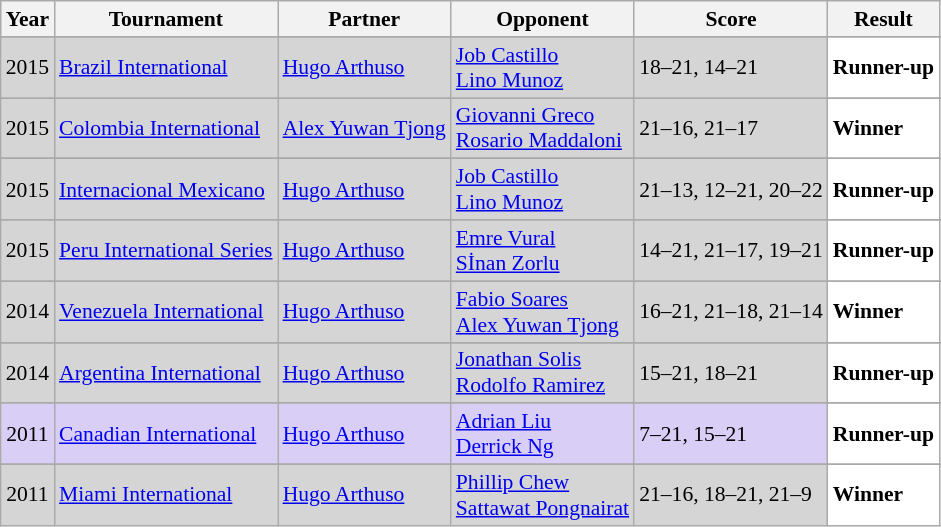<table class="sortable wikitable" style="font-size: 90%;">
<tr>
<th>Year</th>
<th>Tournament</th>
<th>Partner</th>
<th>Opponent</th>
<th>Score</th>
<th>Result</th>
</tr>
<tr>
</tr>
<tr style="background:#D5D5D5">
<td align="center">2015</td>
<td align="left"><a href='#'>Brazil International</a></td>
<td align="left"> <a href='#'>Hugo Arthuso</a></td>
<td align="left"> <a href='#'>Job Castillo</a><br> <a href='#'>Lino Munoz</a></td>
<td align="left">18–21, 14–21</td>
<td style="text-align:left; background:white"> <strong>Runner-up</strong></td>
</tr>
<tr>
</tr>
<tr style="background:#D5D5D5">
<td align="center">2015</td>
<td align="left"><a href='#'>Colombia International</a></td>
<td align="left"> <a href='#'>Alex Yuwan Tjong</a></td>
<td align="left"> <a href='#'>Giovanni Greco</a><br> <a href='#'>Rosario Maddaloni</a></td>
<td align="left">21–16, 21–17</td>
<td style="text-align:left; background:white"> <strong>Winner</strong></td>
</tr>
<tr>
</tr>
<tr style="background:#D5D5D5">
<td align="center">2015</td>
<td align="left"><a href='#'>Internacional Mexicano</a></td>
<td align="left"> <a href='#'>Hugo Arthuso</a></td>
<td align="left"> <a href='#'>Job Castillo</a><br> <a href='#'>Lino Munoz</a></td>
<td align="left">21–13, 12–21, 20–22</td>
<td style="text-align:left; background:white"> <strong>Runner-up</strong></td>
</tr>
<tr>
</tr>
<tr style="background:#D5D5D5">
<td align="center">2015</td>
<td align="left"><a href='#'>Peru International Series</a></td>
<td align="left"> <a href='#'>Hugo Arthuso</a></td>
<td align="left"> <a href='#'>Emre Vural</a><br> <a href='#'>Sİnan Zorlu</a></td>
<td align="left">14–21, 21–17, 19–21</td>
<td style="text-align:left; background:white"> <strong>Runner-up</strong></td>
</tr>
<tr>
</tr>
<tr style="background:#D5D5D5">
<td align="center">2014</td>
<td align="left"><a href='#'>Venezuela International</a></td>
<td align="left"> <a href='#'>Hugo Arthuso</a></td>
<td align="left"> <a href='#'>Fabio Soares</a><br> <a href='#'>Alex Yuwan Tjong</a></td>
<td align="left">16–21, 21–18, 21–14</td>
<td style="text-align:left; background:white"> <strong>Winner</strong></td>
</tr>
<tr>
</tr>
<tr style="background:#D5D5D5">
<td align="center">2014</td>
<td align="left"><a href='#'>Argentina International</a></td>
<td align="left"> <a href='#'>Hugo Arthuso</a></td>
<td align="left"> <a href='#'>Jonathan Solis</a><br> <a href='#'>Rodolfo Ramirez</a></td>
<td align="left">15–21, 18–21</td>
<td style="text-align:left; background:white"> <strong>Runner-up</strong></td>
</tr>
<tr>
</tr>
<tr style="background:#D8CEF6">
<td align="center">2011</td>
<td align="left"><a href='#'>Canadian International</a></td>
<td align="left"> <a href='#'>Hugo Arthuso</a></td>
<td align="left"> <a href='#'>Adrian Liu</a><br> <a href='#'>Derrick Ng</a></td>
<td align="left">7–21, 15–21</td>
<td style="text-align:left; background:white"> <strong>Runner-up</strong></td>
</tr>
<tr>
</tr>
<tr style="background:#D5D5D5">
<td align="center">2011</td>
<td align="left"><a href='#'>Miami International</a></td>
<td align="left"> <a href='#'>Hugo Arthuso</a></td>
<td align="left"> <a href='#'>Phillip Chew</a><br> <a href='#'>Sattawat Pongnairat</a></td>
<td align="left">21–16, 18–21, 21–9</td>
<td style="text-align:left; background:white"> <strong>Winner</strong></td>
</tr>
</table>
